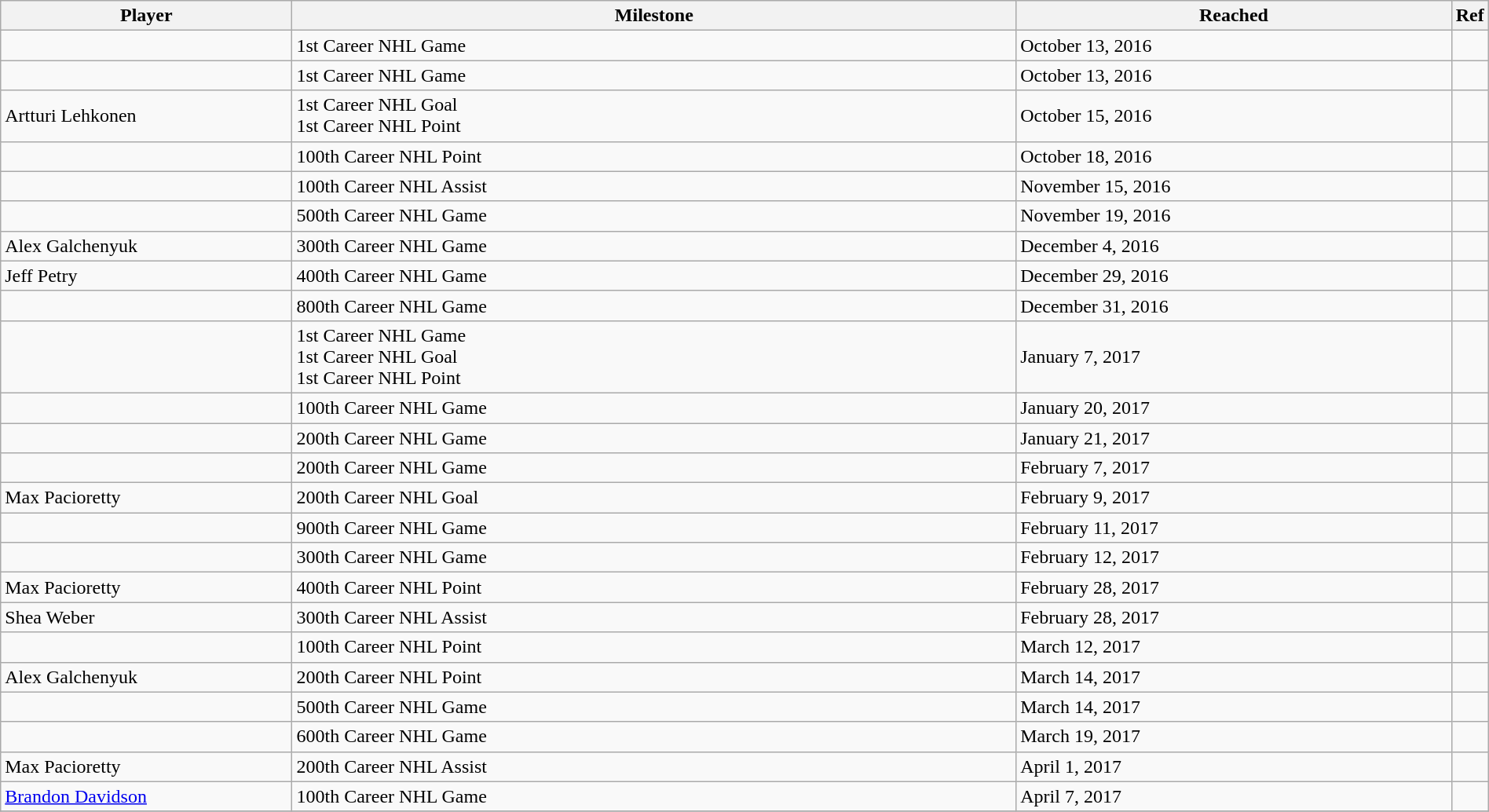<table class="wikitable sortable" style="width:100%;">
<tr align=center>
<th style="width:20%;">Player</th>
<th style="width:50%;">Milestone</th>
<th style="width:30%;" data-sort-type="date">Reached</th>
<th style="width:20%;">Ref</th>
</tr>
<tr>
<td></td>
<td>1st Career NHL Game</td>
<td>October 13, 2016</td>
<td></td>
</tr>
<tr>
<td></td>
<td>1st Career NHL Game</td>
<td>October 13, 2016</td>
<td></td>
</tr>
<tr>
<td>Artturi Lehkonen</td>
<td>1st Career NHL Goal<br>1st Career NHL Point</td>
<td>October 15, 2016</td>
<td></td>
</tr>
<tr>
<td></td>
<td>100th Career NHL Point</td>
<td>October 18, 2016</td>
<td></td>
</tr>
<tr>
<td></td>
<td>100th Career NHL Assist</td>
<td>November 15, 2016</td>
<td></td>
</tr>
<tr>
<td></td>
<td>500th Career NHL Game</td>
<td>November 19, 2016</td>
<td></td>
</tr>
<tr>
<td>Alex Galchenyuk</td>
<td>300th Career NHL Game</td>
<td>December 4, 2016</td>
<td></td>
</tr>
<tr>
<td>Jeff Petry</td>
<td>400th Career NHL Game</td>
<td>December 29, 2016</td>
<td></td>
</tr>
<tr>
<td></td>
<td>800th Career NHL Game</td>
<td>December 31, 2016</td>
<td></td>
</tr>
<tr>
<td></td>
<td>1st Career NHL Game<br>1st Career NHL Goal<br>1st Career NHL Point</td>
<td>January 7, 2017</td>
<td></td>
</tr>
<tr>
<td></td>
<td>100th Career NHL Game</td>
<td>January 20, 2017</td>
<td></td>
</tr>
<tr>
<td></td>
<td>200th Career NHL Game</td>
<td>January 21, 2017</td>
<td></td>
</tr>
<tr>
<td></td>
<td>200th Career NHL Game</td>
<td>February 7, 2017</td>
<td></td>
</tr>
<tr>
<td>Max Pacioretty</td>
<td>200th Career NHL Goal</td>
<td>February 9, 2017</td>
<td></td>
</tr>
<tr>
<td></td>
<td>900th Career NHL Game</td>
<td>February 11, 2017</td>
<td></td>
</tr>
<tr>
<td></td>
<td>300th Career NHL Game</td>
<td>February 12, 2017</td>
<td></td>
</tr>
<tr>
<td>Max Pacioretty</td>
<td>400th Career NHL Point</td>
<td>February 28, 2017</td>
<td></td>
</tr>
<tr>
<td>Shea Weber</td>
<td>300th Career NHL Assist</td>
<td>February 28, 2017</td>
<td></td>
</tr>
<tr>
<td></td>
<td>100th Career NHL Point</td>
<td>March 12, 2017</td>
<td></td>
</tr>
<tr>
<td>Alex Galchenyuk</td>
<td>200th Career NHL Point</td>
<td>March 14, 2017</td>
<td></td>
</tr>
<tr>
<td></td>
<td>500th Career NHL Game</td>
<td>March 14, 2017</td>
<td></td>
</tr>
<tr>
<td></td>
<td>600th Career NHL Game</td>
<td>March 19, 2017</td>
<td></td>
</tr>
<tr>
<td>Max Pacioretty</td>
<td>200th Career NHL Assist</td>
<td>April 1, 2017</td>
<td></td>
</tr>
<tr>
<td><a href='#'>Brandon Davidson</a></td>
<td>100th Career NHL Game</td>
<td>April 7, 2017</td>
<td></td>
</tr>
<tr>
</tr>
</table>
